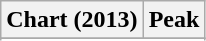<table class="wikitable plainrowheaders sortable" style="text-align:center">
<tr>
<th scope="col">Chart (2013)</th>
<th scope="col">Peak</th>
</tr>
<tr>
</tr>
<tr>
</tr>
<tr>
</tr>
<tr>
</tr>
<tr>
</tr>
<tr>
</tr>
<tr>
</tr>
<tr>
</tr>
</table>
